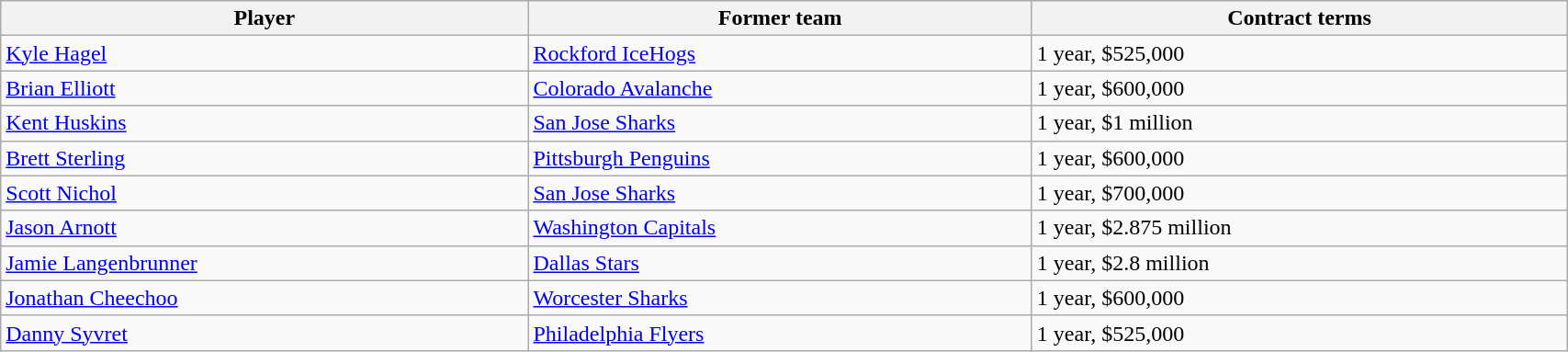<table class="wikitable" width=90%>
<tr>
<th>Player</th>
<th>Former team</th>
<th>Contract terms</th>
</tr>
<tr>
<td><a href='#'>Kyle Hagel</a></td>
<td><a href='#'>Rockford IceHogs</a></td>
<td>1 year, $525,000</td>
</tr>
<tr>
<td><a href='#'>Brian Elliott</a></td>
<td><a href='#'>Colorado Avalanche</a></td>
<td>1 year, $600,000</td>
</tr>
<tr>
<td><a href='#'>Kent Huskins</a></td>
<td><a href='#'>San Jose Sharks</a></td>
<td>1 year, $1 million</td>
</tr>
<tr>
<td><a href='#'>Brett Sterling</a></td>
<td><a href='#'>Pittsburgh Penguins</a></td>
<td>1 year, $600,000</td>
</tr>
<tr>
<td><a href='#'>Scott Nichol</a></td>
<td><a href='#'>San Jose Sharks</a></td>
<td>1 year, $700,000</td>
</tr>
<tr>
<td><a href='#'>Jason Arnott</a></td>
<td><a href='#'>Washington Capitals</a></td>
<td>1 year, $2.875 million</td>
</tr>
<tr>
<td><a href='#'>Jamie Langenbrunner</a></td>
<td><a href='#'>Dallas Stars</a></td>
<td>1 year, $2.8 million</td>
</tr>
<tr>
<td><a href='#'>Jonathan Cheechoo</a></td>
<td><a href='#'>Worcester Sharks</a></td>
<td>1 year, $600,000</td>
</tr>
<tr>
<td><a href='#'>Danny Syvret</a></td>
<td><a href='#'>Philadelphia Flyers</a></td>
<td>1 year, $525,000 </td>
</tr>
</table>
